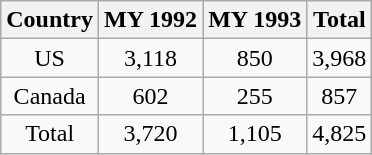<table class="wikitable" Style="text-align:center">
<tr>
<th>Country</th>
<th>MY 1992</th>
<th>MY 1993</th>
<th>Total</th>
</tr>
<tr>
<td>US</td>
<td>3,118</td>
<td>850</td>
<td>3,968</td>
</tr>
<tr>
<td>Canada</td>
<td>602</td>
<td>255</td>
<td>857</td>
</tr>
<tr>
<td>Total</td>
<td>3,720</td>
<td>1,105</td>
<td>4,825</td>
</tr>
</table>
